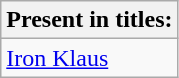<table class="wikitable">
<tr>
<th>Present in titles:</th>
</tr>
<tr>
<td><a href='#'>Iron Klaus</a></td>
</tr>
</table>
